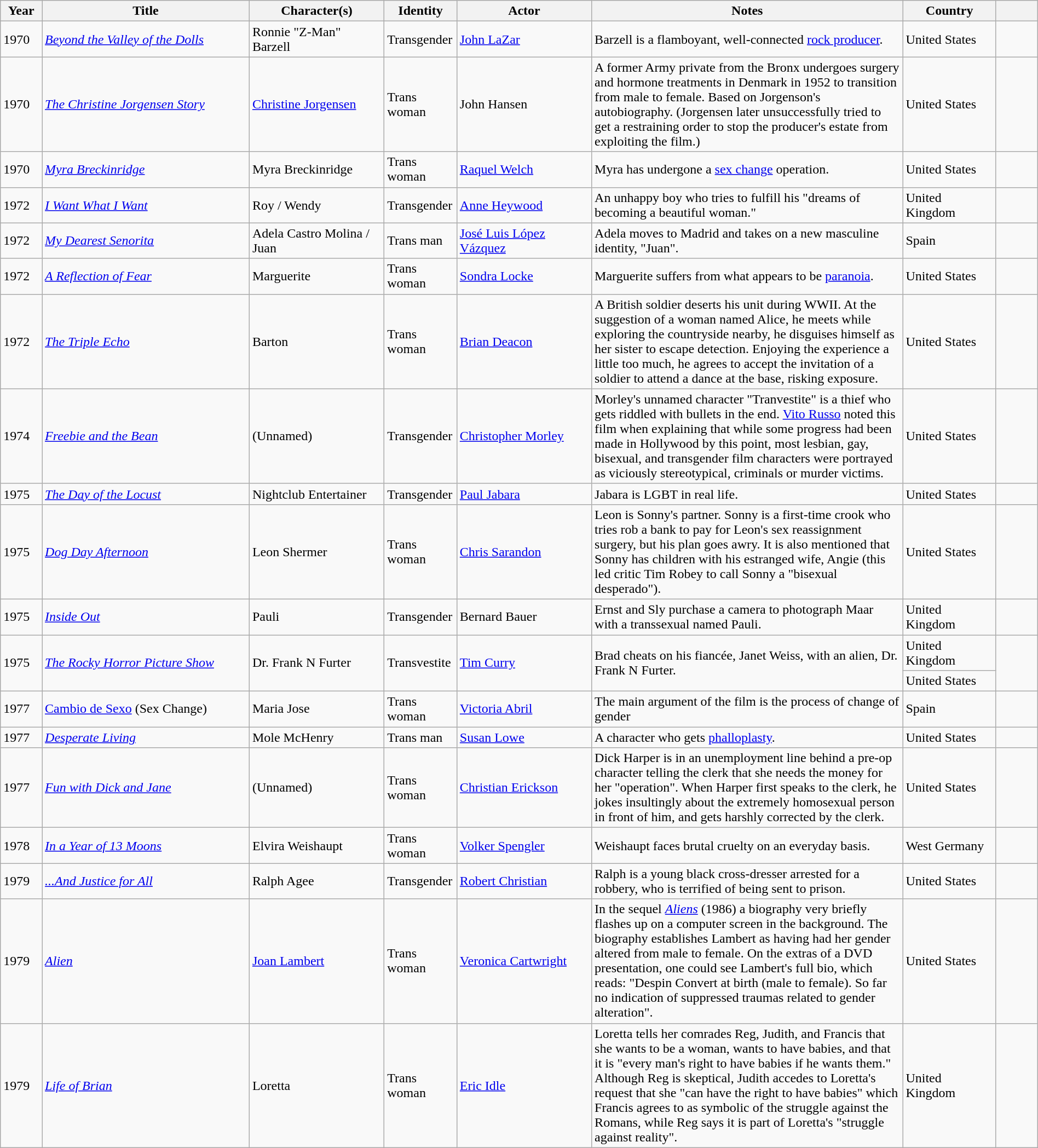<table class="wikitable sortable" style="width: 100%">
<tr>
<th style="width:4%;">Year</th>
<th style="width:20%;">Title</th>
<th style="width:13%;">Character(s)</th>
<th style="width:7%;">Identity</th>
<th style="width:13%;">Actor</th>
<th style="width:30%;">Notes</th>
<th style="width:9%;">Country</th>
<th style="width:4%;" class="unsortable"></th>
</tr>
<tr>
<td>1970</td>
<td><em><a href='#'>Beyond the Valley of the Dolls</a></em></td>
<td>Ronnie "Z-Man" Barzell</td>
<td>Transgender</td>
<td><a href='#'>John LaZar</a></td>
<td>Barzell is a flamboyant, well-connected <a href='#'>rock producer</a>.</td>
<td>United States</td>
<td></td>
</tr>
<tr>
<td>1970</td>
<td><em><a href='#'>The Christine Jorgensen Story</a></em></td>
<td><a href='#'>Christine Jorgensen</a></td>
<td>Trans woman</td>
<td>John Hansen</td>
<td>A former Army private from the Bronx undergoes surgery and hormone treatments in Denmark in 1952 to transition from male to female. Based on Jorgenson's autobiography.  (Jorgensen later unsuccessfully tried to get a restraining order to stop the producer's estate from exploiting the film.)</td>
<td>United States</td>
<td></td>
</tr>
<tr>
<td>1970</td>
<td><em><a href='#'>Myra Breckinridge</a></em></td>
<td>Myra Breckinridge</td>
<td>Trans woman</td>
<td><a href='#'>Raquel Welch</a></td>
<td>Myra has undergone a <a href='#'>sex change</a> operation.</td>
<td>United States</td>
<td></td>
</tr>
<tr>
<td>1972</td>
<td><em><a href='#'>I Want What I Want</a></em></td>
<td>Roy / Wendy</td>
<td>Transgender</td>
<td><a href='#'>Anne Heywood</a></td>
<td>An unhappy boy who tries to fulfill his "dreams of becoming a beautiful woman."</td>
<td>United Kingdom</td>
<td></td>
</tr>
<tr>
<td>1972</td>
<td><em><a href='#'>My Dearest Senorita</a></em></td>
<td>Adela Castro Molina / Juan</td>
<td>Trans man</td>
<td><a href='#'>José Luis López Vázquez</a></td>
<td>Adela moves to Madrid and takes on a new masculine identity, "Juan".</td>
<td>Spain</td>
<td></td>
</tr>
<tr>
<td>1972</td>
<td><em><a href='#'>A Reflection of Fear</a></em></td>
<td>Marguerite</td>
<td>Trans woman</td>
<td><a href='#'>Sondra Locke</a></td>
<td>Marguerite suffers from what appears to be <a href='#'>paranoia</a>.</td>
<td>United States</td>
<td></td>
</tr>
<tr>
<td>1972</td>
<td><em><a href='#'>The Triple Echo</a></em></td>
<td>Barton</td>
<td>Trans woman</td>
<td><a href='#'>Brian Deacon</a></td>
<td>A British soldier deserts his unit during WWII. At the suggestion of a woman named Alice, he meets while exploring the countryside nearby, he disguises himself as her sister to escape detection. Enjoying the experience a little too much, he agrees to accept the invitation of a soldier to attend a dance at the base, risking exposure.</td>
<td>United States</td>
<td></td>
</tr>
<tr>
<td>1974</td>
<td><em><a href='#'>Freebie and the Bean</a></em></td>
<td>(Unnamed)</td>
<td>Transgender</td>
<td><a href='#'>Christopher Morley</a></td>
<td>Morley's unnamed character "Tranvestite" is a thief who gets riddled with bullets in the end.   <a href='#'>Vito Russo</a> noted this film when explaining that while some progress had been made in Hollywood by this point, most lesbian, gay, bisexual, and transgender film characters were portrayed as viciously stereotypical, criminals or murder victims.</td>
<td>United States</td>
<td></td>
</tr>
<tr>
<td>1975</td>
<td><em><a href='#'>The Day of the Locust</a></em></td>
<td>Nightclub Entertainer</td>
<td>Transgender</td>
<td><a href='#'>Paul Jabara</a></td>
<td>Jabara is LGBT in real life.</td>
<td>United States</td>
<td></td>
</tr>
<tr>
<td>1975</td>
<td><em><a href='#'>Dog Day Afternoon</a></em></td>
<td>Leon Shermer</td>
<td>Trans woman</td>
<td><a href='#'>Chris Sarandon</a></td>
<td>Leon is Sonny's partner. Sonny is a first-time crook who tries rob a bank to pay for Leon's sex reassignment surgery, but his plan goes awry.  It is also mentioned that Sonny has children with his estranged wife, Angie (this led critic Tim Robey to call Sonny a "bisexual desperado").</td>
<td>United States</td>
<td></td>
</tr>
<tr>
<td>1975</td>
<td><em><a href='#'>Inside Out</a></em></td>
<td>Pauli</td>
<td>Transgender</td>
<td>Bernard Bauer</td>
<td>Ernst and Sly purchase a camera to photograph Maar with a transsexual named Pauli.</td>
<td>United Kingdom</td>
<td></td>
</tr>
<tr>
<td rowspan="2">1975</td>
<td rowspan="2"><em><a href='#'>The Rocky Horror Picture Show</a></em></td>
<td rowspan="2">Dr. Frank N Furter</td>
<td rowspan="2">Transvestite</td>
<td rowspan="2"><a href='#'>Tim Curry</a></td>
<td rowspan="2">Brad cheats on his fiancée, Janet Weiss, with an alien, Dr. Frank N Furter.</td>
<td>United Kingdom</td>
<td rowspan="2"></td>
</tr>
<tr>
<td>United States</td>
</tr>
<tr>
<td>1977</td>
<td><a href='#'>Cambio de Sexo</a> (Sex Change)</td>
<td>Maria Jose</td>
<td>Trans woman</td>
<td><a href='#'>Victoria Abril</a></td>
<td>The main argument of the film is the process of change of gender</td>
<td>Spain</td>
<td></td>
</tr>
<tr>
<td>1977</td>
<td><em><a href='#'>Desperate Living</a></em></td>
<td>Mole McHenry</td>
<td>Trans man</td>
<td><a href='#'>Susan Lowe</a></td>
<td>A character who gets <a href='#'>phalloplasty</a>.</td>
<td>United States</td>
<td></td>
</tr>
<tr>
<td>1977</td>
<td><em><a href='#'>Fun with Dick and Jane</a></em></td>
<td>(Unnamed)</td>
<td>Trans woman</td>
<td><a href='#'>Christian Erickson</a></td>
<td>Dick Harper is in an unemployment line behind a pre-op character telling the clerk that she needs the money for her "operation".  When Harper first speaks to the clerk, he jokes insultingly about the extremely homosexual person in front of him, and gets harshly corrected by the clerk.</td>
<td>United States</td>
<td></td>
</tr>
<tr>
<td>1978</td>
<td><em><a href='#'>In a Year of 13 Moons</a></em></td>
<td>Elvira Weishaupt</td>
<td>Trans woman</td>
<td><a href='#'>Volker Spengler</a></td>
<td>Weishaupt faces brutal cruelty on an everyday basis.</td>
<td>West Germany</td>
<td></td>
</tr>
<tr>
<td>1979</td>
<td><em><a href='#'>...And Justice for All</a></em></td>
<td>Ralph Agee</td>
<td>Transgender</td>
<td><a href='#'>Robert Christian</a></td>
<td>Ralph is a young black cross-dresser arrested for a robbery, who is terrified of being sent to prison.</td>
<td>United States</td>
<td></td>
</tr>
<tr>
<td>1979</td>
<td><em><a href='#'>Alien</a></em></td>
<td><a href='#'>Joan Lambert</a></td>
<td>Trans woman</td>
<td><a href='#'>Veronica Cartwright</a></td>
<td>In the sequel <em><a href='#'>Aliens</a></em> (1986) a biography very briefly flashes up on a computer screen in the background. The biography establishes Lambert as having had her gender altered from male to female. On the extras of a DVD presentation, one could see Lambert's full bio, which reads: "Despin Convert at birth (male to female). So far no indication of suppressed traumas related to gender alteration".</td>
<td>United States</td>
<td></td>
</tr>
<tr>
<td>1979</td>
<td><em><a href='#'>Life of Brian</a></em></td>
<td>Loretta</td>
<td>Trans woman</td>
<td><a href='#'>Eric Idle</a></td>
<td>Loretta tells her comrades Reg, Judith, and Francis that she wants to be a woman, wants to have babies, and that it is "every man's right to have babies if he wants them." Although Reg is skeptical, Judith accedes to Loretta's request that she "can have the right to have babies" which Francis agrees to as symbolic of the struggle against the Romans, while Reg says it is part of Loretta's "struggle against reality".</td>
<td>United Kingdom</td>
<td></td>
</tr>
</table>
